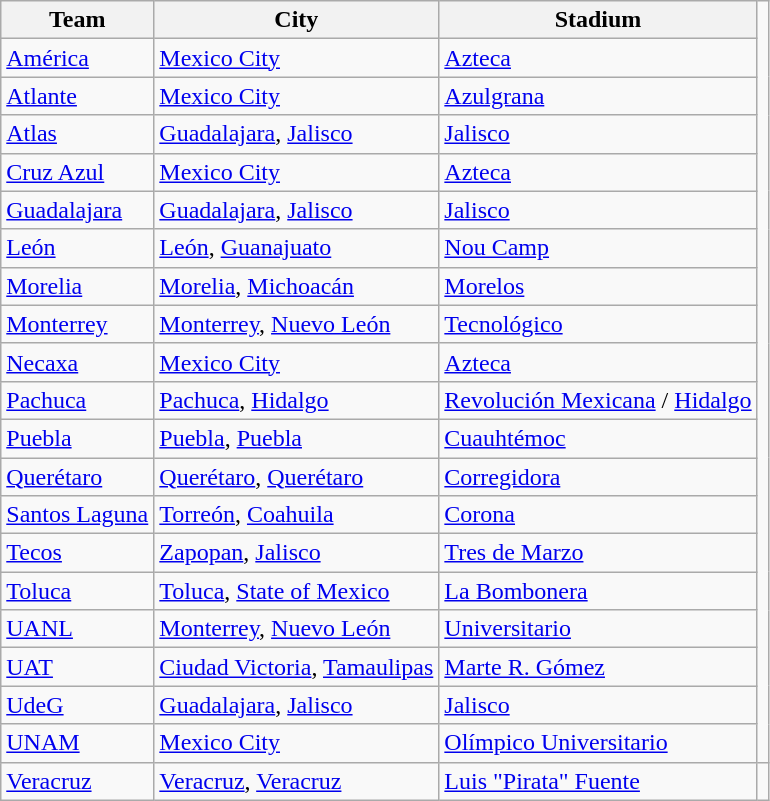<table class="wikitable" class="toccolours sortable">
<tr>
<th>Team</th>
<th>City</th>
<th>Stadium</th>
</tr>
<tr>
<td><a href='#'>América</a></td>
<td><a href='#'>Mexico City</a></td>
<td><a href='#'>Azteca</a></td>
</tr>
<tr>
<td><a href='#'>Atlante</a></td>
<td><a href='#'>Mexico City</a></td>
<td><a href='#'>Azulgrana</a></td>
</tr>
<tr>
<td><a href='#'>Atlas</a></td>
<td><a href='#'>Guadalajara</a>, <a href='#'>Jalisco</a></td>
<td><a href='#'>Jalisco</a></td>
</tr>
<tr>
<td><a href='#'>Cruz Azul</a></td>
<td><a href='#'>Mexico City</a></td>
<td><a href='#'>Azteca</a></td>
</tr>
<tr>
<td><a href='#'>Guadalajara</a></td>
<td><a href='#'>Guadalajara</a>, <a href='#'>Jalisco</a></td>
<td><a href='#'>Jalisco</a></td>
</tr>
<tr>
<td><a href='#'>León</a></td>
<td><a href='#'>León</a>, <a href='#'>Guanajuato</a></td>
<td><a href='#'>Nou Camp</a></td>
</tr>
<tr>
<td><a href='#'>Morelia</a></td>
<td><a href='#'>Morelia</a>, <a href='#'>Michoacán</a></td>
<td><a href='#'>Morelos</a></td>
</tr>
<tr>
<td><a href='#'>Monterrey</a></td>
<td><a href='#'>Monterrey</a>, <a href='#'>Nuevo León</a></td>
<td><a href='#'>Tecnológico</a></td>
</tr>
<tr>
<td><a href='#'>Necaxa</a></td>
<td><a href='#'>Mexico City</a></td>
<td><a href='#'>Azteca</a></td>
</tr>
<tr>
<td><a href='#'>Pachuca</a></td>
<td><a href='#'>Pachuca</a>, <a href='#'>Hidalgo</a></td>
<td><a href='#'>Revolución Mexicana</a> / <a href='#'>Hidalgo</a></td>
</tr>
<tr>
<td><a href='#'>Puebla</a></td>
<td><a href='#'>Puebla</a>, <a href='#'>Puebla</a></td>
<td><a href='#'>Cuauhtémoc</a></td>
</tr>
<tr>
<td><a href='#'>Querétaro</a></td>
<td><a href='#'>Querétaro</a>, <a href='#'>Querétaro</a></td>
<td><a href='#'>Corregidora</a></td>
</tr>
<tr>
<td><a href='#'>Santos Laguna</a></td>
<td><a href='#'>Torreón</a>, <a href='#'>Coahuila</a></td>
<td><a href='#'>Corona</a></td>
</tr>
<tr>
<td><a href='#'>Tecos</a></td>
<td><a href='#'>Zapopan</a>, <a href='#'>Jalisco</a></td>
<td><a href='#'>Tres de Marzo</a></td>
</tr>
<tr>
<td><a href='#'>Toluca</a></td>
<td><a href='#'>Toluca</a>, <a href='#'>State of Mexico</a></td>
<td><a href='#'>La Bombonera</a></td>
</tr>
<tr>
<td><a href='#'>UANL</a></td>
<td><a href='#'>Monterrey</a>, <a href='#'>Nuevo León</a></td>
<td><a href='#'>Universitario</a></td>
</tr>
<tr>
<td><a href='#'>UAT</a></td>
<td><a href='#'>Ciudad Victoria</a>, <a href='#'>Tamaulipas</a></td>
<td><a href='#'>Marte R. Gómez</a></td>
</tr>
<tr>
<td><a href='#'>UdeG</a></td>
<td><a href='#'>Guadalajara</a>, <a href='#'>Jalisco</a></td>
<td><a href='#'>Jalisco</a></td>
</tr>
<tr>
<td><a href='#'>UNAM</a></td>
<td><a href='#'>Mexico City</a></td>
<td><a href='#'>Olímpico Universitario</a></td>
</tr>
<tr>
<td><a href='#'>Veracruz</a></td>
<td><a href='#'>Veracruz</a>, <a href='#'>Veracruz</a></td>
<td><a href='#'>Luis "Pirata" Fuente</a></td>
<td></td>
</tr>
</table>
